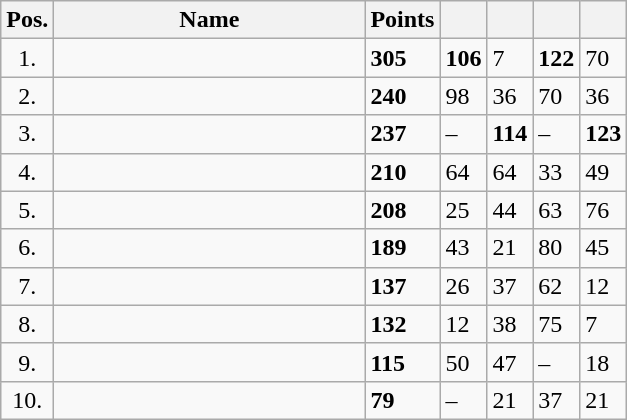<table class="wikitable">
<tr>
<th width=10px>Pos.</th>
<th width=200px>Name</th>
<th width=20px>Points</th>
<th width=20px></th>
<th width=20px></th>
<th width=20px></th>
<th width=20px></th>
</tr>
<tr>
<td align=center>1.</td>
<td></td>
<td><strong>305</strong></td>
<td><strong>106</strong></td>
<td>7</td>
<td><strong>122</strong></td>
<td>70</td>
</tr>
<tr>
<td align=center>2.</td>
<td></td>
<td><strong>240</strong></td>
<td>98</td>
<td>36</td>
<td>70</td>
<td>36</td>
</tr>
<tr>
<td align=center>3.</td>
<td></td>
<td><strong>237</strong></td>
<td>–</td>
<td><strong>114</strong></td>
<td>–</td>
<td><strong>123</strong></td>
</tr>
<tr>
<td align=center>4.</td>
<td></td>
<td><strong>210</strong></td>
<td>64</td>
<td>64</td>
<td>33</td>
<td>49</td>
</tr>
<tr>
<td align=center>5.</td>
<td></td>
<td><strong>208</strong></td>
<td>25</td>
<td>44</td>
<td>63</td>
<td>76</td>
</tr>
<tr>
<td align=center>6.</td>
<td></td>
<td><strong>189</strong></td>
<td>43</td>
<td>21</td>
<td>80</td>
<td>45</td>
</tr>
<tr>
<td align=center>7.</td>
<td></td>
<td><strong>137</strong></td>
<td>26</td>
<td>37</td>
<td>62</td>
<td>12</td>
</tr>
<tr>
<td align=center>8.</td>
<td></td>
<td><strong>132</strong></td>
<td>12</td>
<td>38</td>
<td>75</td>
<td>7</td>
</tr>
<tr>
<td align=center>9.</td>
<td></td>
<td><strong>115</strong></td>
<td>50</td>
<td>47</td>
<td>–</td>
<td>18</td>
</tr>
<tr>
<td align=center>10.</td>
<td></td>
<td><strong>79</strong></td>
<td>–</td>
<td>21</td>
<td>37</td>
<td>21</td>
</tr>
</table>
